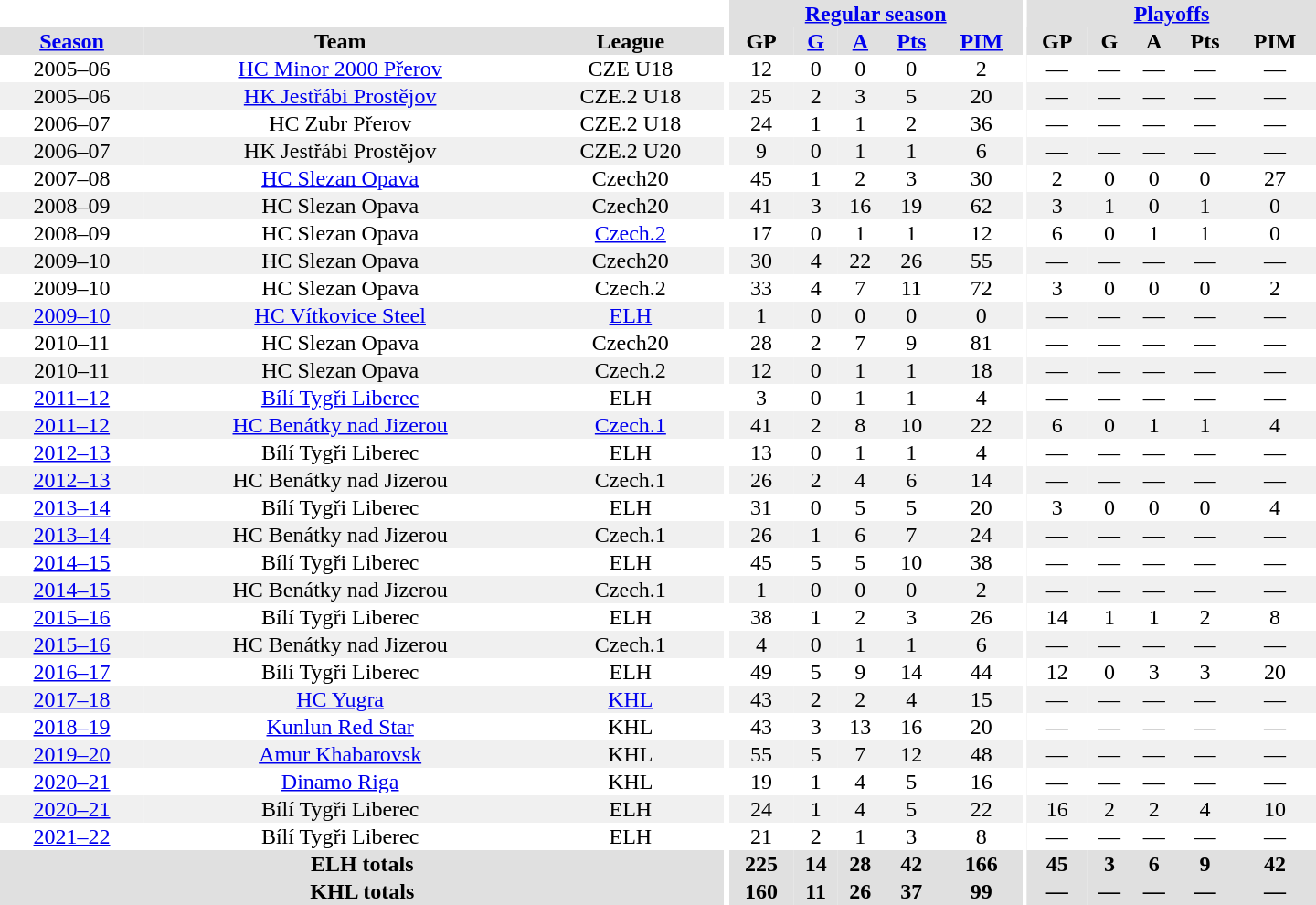<table border="0" cellpadding="1" cellspacing="0" style="text-align:center; width:60em">
<tr bgcolor="#e0e0e0">
<th colspan="3"  bgcolor="#ffffff"></th>
<th rowspan="100" bgcolor="#ffffff"></th>
<th colspan="5"><a href='#'>Regular season</a></th>
<th rowspan="100" bgcolor="#ffffff"></th>
<th colspan="5"><a href='#'>Playoffs</a></th>
</tr>
<tr bgcolor="#e0e0e0">
<th><a href='#'>Season</a></th>
<th>Team</th>
<th>League</th>
<th>GP</th>
<th><a href='#'>G</a></th>
<th><a href='#'>A</a></th>
<th><a href='#'>Pts</a></th>
<th><a href='#'>PIM</a></th>
<th>GP</th>
<th>G</th>
<th>A</th>
<th>Pts</th>
<th>PIM</th>
</tr>
<tr>
<td>2005–06</td>
<td><a href='#'>HC Minor 2000 Přerov</a></td>
<td>CZE U18</td>
<td>12</td>
<td>0</td>
<td>0</td>
<td>0</td>
<td>2</td>
<td>—</td>
<td>—</td>
<td>—</td>
<td>—</td>
<td>—</td>
</tr>
<tr bgcolor="#f0f0f0">
<td>2005–06</td>
<td><a href='#'>HK Jestřábi Prostějov</a></td>
<td>CZE.2 U18</td>
<td>25</td>
<td>2</td>
<td>3</td>
<td>5</td>
<td>20</td>
<td>—</td>
<td>—</td>
<td>—</td>
<td>—</td>
<td>—</td>
</tr>
<tr>
<td>2006–07</td>
<td>HC Zubr Přerov</td>
<td>CZE.2 U18</td>
<td>24</td>
<td>1</td>
<td>1</td>
<td>2</td>
<td>36</td>
<td>—</td>
<td>—</td>
<td>—</td>
<td>—</td>
<td>—</td>
</tr>
<tr bgcolor="#f0f0f0">
<td>2006–07</td>
<td>HK Jestřábi Prostějov</td>
<td>CZE.2 U20</td>
<td>9</td>
<td>0</td>
<td>1</td>
<td>1</td>
<td>6</td>
<td>—</td>
<td>—</td>
<td>—</td>
<td>—</td>
<td>—</td>
</tr>
<tr>
<td>2007–08</td>
<td><a href='#'>HC Slezan Opava</a></td>
<td>Czech20</td>
<td>45</td>
<td>1</td>
<td>2</td>
<td>3</td>
<td>30</td>
<td>2</td>
<td>0</td>
<td>0</td>
<td>0</td>
<td>27</td>
</tr>
<tr bgcolor="#f0f0f0">
<td>2008–09</td>
<td>HC Slezan Opava</td>
<td>Czech20</td>
<td>41</td>
<td>3</td>
<td>16</td>
<td>19</td>
<td>62</td>
<td>3</td>
<td>1</td>
<td>0</td>
<td>1</td>
<td>0</td>
</tr>
<tr>
<td>2008–09</td>
<td>HC Slezan Opava</td>
<td><a href='#'>Czech.2</a></td>
<td>17</td>
<td>0</td>
<td>1</td>
<td>1</td>
<td>12</td>
<td>6</td>
<td>0</td>
<td>1</td>
<td>1</td>
<td>0</td>
</tr>
<tr bgcolor="#f0f0f0">
<td>2009–10</td>
<td>HC Slezan Opava</td>
<td>Czech20</td>
<td>30</td>
<td>4</td>
<td>22</td>
<td>26</td>
<td>55</td>
<td>—</td>
<td>—</td>
<td>—</td>
<td>—</td>
<td>—</td>
</tr>
<tr>
<td>2009–10</td>
<td>HC Slezan Opava</td>
<td>Czech.2</td>
<td>33</td>
<td>4</td>
<td>7</td>
<td>11</td>
<td>72</td>
<td>3</td>
<td>0</td>
<td>0</td>
<td>0</td>
<td>2</td>
</tr>
<tr bgcolor="#f0f0f0">
<td><a href='#'>2009–10</a></td>
<td><a href='#'>HC Vítkovice Steel</a></td>
<td><a href='#'>ELH</a></td>
<td>1</td>
<td>0</td>
<td>0</td>
<td>0</td>
<td>0</td>
<td>—</td>
<td>—</td>
<td>—</td>
<td>—</td>
<td>—</td>
</tr>
<tr>
<td>2010–11</td>
<td>HC Slezan Opava</td>
<td>Czech20</td>
<td>28</td>
<td>2</td>
<td>7</td>
<td>9</td>
<td>81</td>
<td>—</td>
<td>—</td>
<td>—</td>
<td>—</td>
<td>—</td>
</tr>
<tr bgcolor="#f0f0f0">
<td>2010–11</td>
<td>HC Slezan Opava</td>
<td>Czech.2</td>
<td>12</td>
<td>0</td>
<td>1</td>
<td>1</td>
<td>18</td>
<td>—</td>
<td>—</td>
<td>—</td>
<td>—</td>
<td>—</td>
</tr>
<tr>
<td><a href='#'>2011–12</a></td>
<td><a href='#'>Bílí Tygři Liberec</a></td>
<td>ELH</td>
<td>3</td>
<td>0</td>
<td>1</td>
<td>1</td>
<td>4</td>
<td>—</td>
<td>—</td>
<td>—</td>
<td>—</td>
<td>—</td>
</tr>
<tr bgcolor="#f0f0f0">
<td><a href='#'>2011–12</a></td>
<td><a href='#'>HC Benátky nad Jizerou</a></td>
<td><a href='#'>Czech.1</a></td>
<td>41</td>
<td>2</td>
<td>8</td>
<td>10</td>
<td>22</td>
<td>6</td>
<td>0</td>
<td>1</td>
<td>1</td>
<td>4</td>
</tr>
<tr>
<td><a href='#'>2012–13</a></td>
<td>Bílí Tygři Liberec</td>
<td>ELH</td>
<td>13</td>
<td>0</td>
<td>1</td>
<td>1</td>
<td>4</td>
<td>—</td>
<td>—</td>
<td>—</td>
<td>—</td>
<td>—</td>
</tr>
<tr bgcolor="#f0f0f0">
<td><a href='#'>2012–13</a></td>
<td>HC Benátky nad Jizerou</td>
<td>Czech.1</td>
<td>26</td>
<td>2</td>
<td>4</td>
<td>6</td>
<td>14</td>
<td>—</td>
<td>—</td>
<td>—</td>
<td>—</td>
<td>—</td>
</tr>
<tr>
<td><a href='#'>2013–14</a></td>
<td>Bílí Tygři Liberec</td>
<td>ELH</td>
<td>31</td>
<td>0</td>
<td>5</td>
<td>5</td>
<td>20</td>
<td>3</td>
<td>0</td>
<td>0</td>
<td>0</td>
<td>4</td>
</tr>
<tr bgcolor="#f0f0f0">
<td><a href='#'>2013–14</a></td>
<td>HC Benátky nad Jizerou</td>
<td>Czech.1</td>
<td>26</td>
<td>1</td>
<td>6</td>
<td>7</td>
<td>24</td>
<td>—</td>
<td>—</td>
<td>—</td>
<td>—</td>
<td>—</td>
</tr>
<tr>
<td><a href='#'>2014–15</a></td>
<td>Bílí Tygři Liberec</td>
<td>ELH</td>
<td>45</td>
<td>5</td>
<td>5</td>
<td>10</td>
<td>38</td>
<td>—</td>
<td>—</td>
<td>—</td>
<td>—</td>
<td>—</td>
</tr>
<tr bgcolor="#f0f0f0">
<td><a href='#'>2014–15</a></td>
<td>HC Benátky nad Jizerou</td>
<td>Czech.1</td>
<td>1</td>
<td>0</td>
<td>0</td>
<td>0</td>
<td>2</td>
<td>—</td>
<td>—</td>
<td>—</td>
<td>—</td>
<td>—</td>
</tr>
<tr>
<td><a href='#'>2015–16</a></td>
<td>Bílí Tygři Liberec</td>
<td>ELH</td>
<td>38</td>
<td>1</td>
<td>2</td>
<td>3</td>
<td>26</td>
<td>14</td>
<td>1</td>
<td>1</td>
<td>2</td>
<td>8</td>
</tr>
<tr bgcolor="#f0f0f0">
<td><a href='#'>2015–16</a></td>
<td>HC Benátky nad Jizerou</td>
<td>Czech.1</td>
<td>4</td>
<td>0</td>
<td>1</td>
<td>1</td>
<td>6</td>
<td>—</td>
<td>—</td>
<td>—</td>
<td>—</td>
<td>—</td>
</tr>
<tr>
<td><a href='#'>2016–17</a></td>
<td>Bílí Tygři Liberec</td>
<td>ELH</td>
<td>49</td>
<td>5</td>
<td>9</td>
<td>14</td>
<td>44</td>
<td>12</td>
<td>0</td>
<td>3</td>
<td>3</td>
<td>20</td>
</tr>
<tr bgcolor="#f0f0f0">
<td><a href='#'>2017–18</a></td>
<td><a href='#'>HC Yugra</a></td>
<td><a href='#'>KHL</a></td>
<td>43</td>
<td>2</td>
<td>2</td>
<td>4</td>
<td>15</td>
<td>—</td>
<td>—</td>
<td>—</td>
<td>—</td>
<td>—</td>
</tr>
<tr>
<td><a href='#'>2018–19</a></td>
<td><a href='#'>Kunlun Red Star</a></td>
<td>KHL</td>
<td>43</td>
<td>3</td>
<td>13</td>
<td>16</td>
<td>20</td>
<td>—</td>
<td>—</td>
<td>—</td>
<td>—</td>
<td>—</td>
</tr>
<tr bgcolor="#f0f0f0">
<td><a href='#'>2019–20</a></td>
<td><a href='#'>Amur Khabarovsk</a></td>
<td>KHL</td>
<td>55</td>
<td>5</td>
<td>7</td>
<td>12</td>
<td>48</td>
<td>—</td>
<td>—</td>
<td>—</td>
<td>—</td>
<td>—</td>
</tr>
<tr>
<td><a href='#'>2020–21</a></td>
<td><a href='#'>Dinamo Riga</a></td>
<td>KHL</td>
<td>19</td>
<td>1</td>
<td>4</td>
<td>5</td>
<td>16</td>
<td>—</td>
<td>—</td>
<td>—</td>
<td>—</td>
<td>—</td>
</tr>
<tr bgcolor="#f0f0f0">
<td><a href='#'>2020–21</a></td>
<td>Bílí Tygři Liberec</td>
<td>ELH</td>
<td>24</td>
<td>1</td>
<td>4</td>
<td>5</td>
<td>22</td>
<td>16</td>
<td>2</td>
<td>2</td>
<td>4</td>
<td>10</td>
</tr>
<tr>
<td><a href='#'>2021–22</a></td>
<td>Bílí Tygři Liberec</td>
<td>ELH</td>
<td>21</td>
<td>2</td>
<td>1</td>
<td>3</td>
<td>8</td>
<td>—</td>
<td>—</td>
<td>—</td>
<td>—</td>
<td>—</td>
</tr>
<tr bgcolor="#e0e0e0">
<th colspan="3">ELH totals</th>
<th>225</th>
<th>14</th>
<th>28</th>
<th>42</th>
<th>166</th>
<th>45</th>
<th>3</th>
<th>6</th>
<th>9</th>
<th>42</th>
</tr>
<tr bgcolor="#e0e0e0">
<th colspan="3">KHL totals</th>
<th>160</th>
<th>11</th>
<th>26</th>
<th>37</th>
<th>99</th>
<th>—</th>
<th>—</th>
<th>—</th>
<th>—</th>
<th>—</th>
</tr>
</table>
